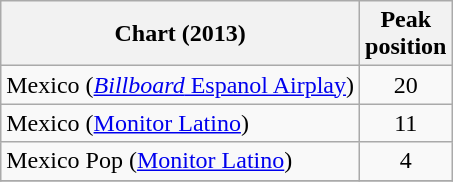<table class="wikitable sortable">
<tr>
<th>Chart (2013)</th>
<th>Peak<br>position</th>
</tr>
<tr>
<td align="left">Mexico (<a href='#'><em>Billboard</em> Espanol Airplay</a>)</td>
<td style="text-align:center;">20</td>
</tr>
<tr>
<td>Mexico (<a href='#'>Monitor Latino</a>)</td>
<td style="text-align:center;">11</td>
</tr>
<tr>
<td>Mexico Pop (<a href='#'>Monitor Latino</a>)</td>
<td style="text-align:center;">4</td>
</tr>
<tr>
</tr>
</table>
